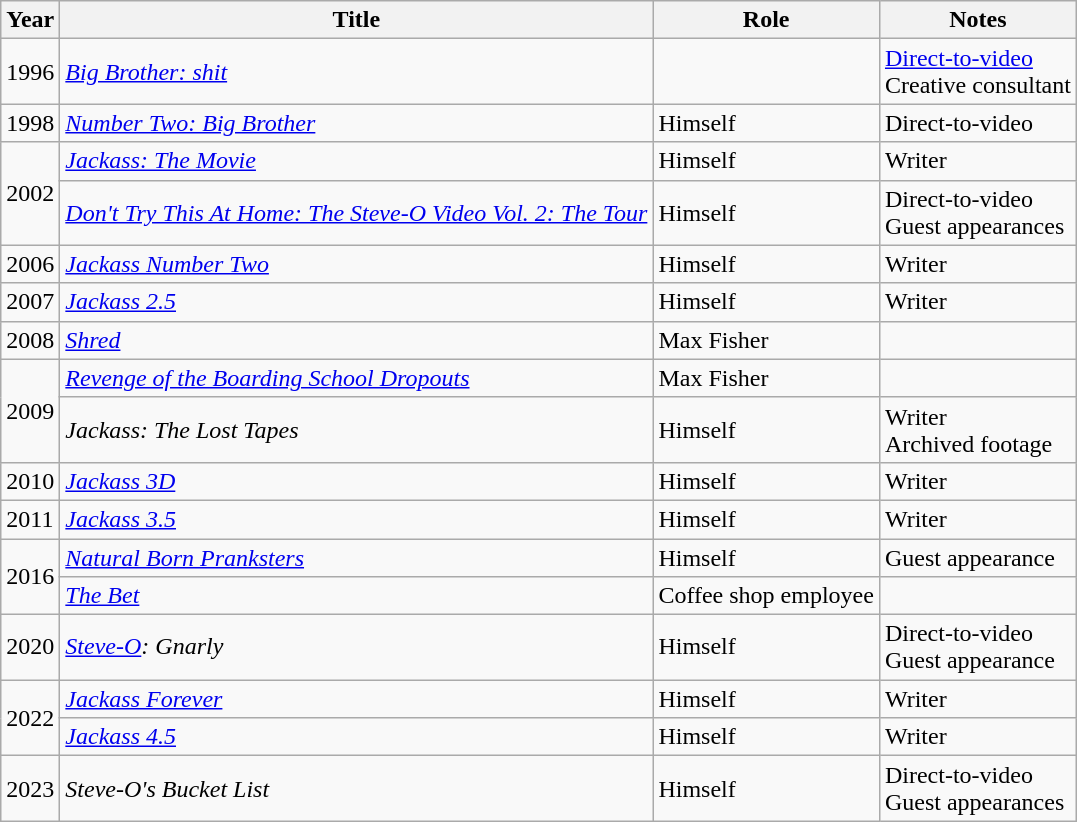<table class="wikitable sortable">
<tr>
<th>Year</th>
<th>Title</th>
<th>Role</th>
<th class="unsortable">Notes</th>
</tr>
<tr>
<td>1996</td>
<td><em><a href='#'>Big Brother: shit</a></em></td>
<td></td>
<td><a href='#'>Direct-to-video</a><br>Creative consultant</td>
</tr>
<tr>
<td>1998</td>
<td><em><a href='#'>Number Two: Big Brother</a></em></td>
<td>Himself</td>
<td>Direct-to-video</td>
</tr>
<tr>
<td rowspan="2">2002</td>
<td><em><a href='#'>Jackass: The Movie</a></em></td>
<td>Himself</td>
<td>Writer</td>
</tr>
<tr>
<td><em><a href='#'>Don't Try This At Home: The Steve-O Video Vol. 2: The Tour</a></em></td>
<td>Himself</td>
<td>Direct-to-video<br>Guest appearances</td>
</tr>
<tr>
<td>2006</td>
<td><em><a href='#'>Jackass Number Two</a></em></td>
<td>Himself</td>
<td>Writer</td>
</tr>
<tr>
<td>2007</td>
<td><em><a href='#'>Jackass 2.5</a></em></td>
<td>Himself</td>
<td>Writer</td>
</tr>
<tr>
<td>2008</td>
<td><em><a href='#'>Shred</a></em></td>
<td>Max Fisher</td>
<td></td>
</tr>
<tr>
<td rowspan="2">2009</td>
<td><em><a href='#'>Revenge of the Boarding School Dropouts</a></em></td>
<td>Max Fisher</td>
<td></td>
</tr>
<tr>
<td><em>Jackass: The Lost Tapes</em></td>
<td>Himself</td>
<td>Writer<br>Archived footage</td>
</tr>
<tr>
<td>2010</td>
<td><em><a href='#'>Jackass 3D</a></em></td>
<td>Himself</td>
<td>Writer</td>
</tr>
<tr>
<td>2011</td>
<td><em><a href='#'>Jackass 3.5</a></em></td>
<td>Himself</td>
<td>Writer</td>
</tr>
<tr>
<td rowspan="2">2016</td>
<td><em><a href='#'>Natural Born Pranksters</a></em></td>
<td>Himself</td>
<td>Guest appearance</td>
</tr>
<tr>
<td><em><a href='#'>The Bet</a></em></td>
<td>Coffee shop employee</td>
<td></td>
</tr>
<tr>
<td>2020</td>
<td><em><a href='#'>Steve-O</a>: Gnarly</em></td>
<td>Himself</td>
<td>Direct-to-video<br>Guest appearance</td>
</tr>
<tr>
<td rowspan="2">2022</td>
<td><em><a href='#'>Jackass Forever</a></em></td>
<td>Himself</td>
<td>Writer</td>
</tr>
<tr>
<td><em><a href='#'>Jackass 4.5</a></em></td>
<td>Himself</td>
<td>Writer</td>
</tr>
<tr>
<td>2023</td>
<td><em>Steve-O's Bucket List</em></td>
<td>Himself</td>
<td>Direct-to-video<br>Guest appearances</td>
</tr>
</table>
